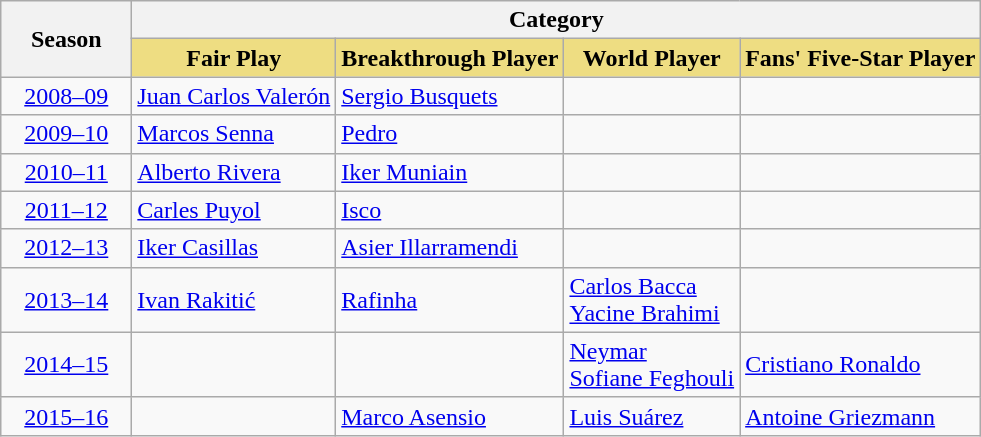<table class="wikitable">
<tr>
<th width="80" rowspan="2">Season</th>
<th colspan="4">Category</th>
</tr>
<tr>
<th style="background-color: #eedd82">Fair Play</th>
<th style="background-color: #eedd82">Breakthrough Player</th>
<th style="background-color: #eedd82">World Player</th>
<th style="background-color: #eedd82">Fans' Five-Star Player</th>
</tr>
<tr>
<td align=center><a href='#'>2008–09</a></td>
<td> <a href='#'>Juan Carlos Valerón</a> </td>
<td> <a href='#'>Sergio Busquets</a> </td>
<td></td>
<td></td>
</tr>
<tr>
<td align=center><a href='#'>2009–10</a></td>
<td> <a href='#'>Marcos Senna</a> </td>
<td> <a href='#'>Pedro</a> </td>
<td></td>
<td></td>
</tr>
<tr>
<td align=center><a href='#'>2010–11</a></td>
<td> <a href='#'>Alberto Rivera</a> </td>
<td> <a href='#'>Iker Muniain</a> </td>
<td></td>
<td></td>
</tr>
<tr>
<td align=center><a href='#'>2011–12</a></td>
<td> <a href='#'>Carles Puyol</a> </td>
<td> <a href='#'>Isco</a> </td>
<td></td>
<td></td>
</tr>
<tr>
<td align=center><a href='#'>2012–13</a></td>
<td> <a href='#'>Iker Casillas</a> </td>
<td> <a href='#'>Asier Illarramendi</a> </td>
<td></td>
<td></td>
</tr>
<tr>
<td align=center><a href='#'>2013–14</a></td>
<td> <a href='#'>Ivan Rakitić</a> </td>
<td> <a href='#'>Rafinha</a> </td>
<td> <a href='#'>Carlos Bacca</a>  <br>  <a href='#'>Yacine Brahimi</a> </td>
<td></td>
</tr>
<tr>
<td align=center><a href='#'>2014–15</a></td>
<td></td>
<td></td>
<td> <a href='#'>Neymar</a>  <br>  <a href='#'>Sofiane Feghouli</a> </td>
<td> <a href='#'>Cristiano Ronaldo</a> </td>
</tr>
<tr>
<td align=center><a href='#'>2015–16</a></td>
<td></td>
<td> <a href='#'>Marco Asensio</a> </td>
<td> <a href='#'>Luis Suárez</a> </td>
<td> <a href='#'>Antoine Griezmann</a> </td>
</tr>
</table>
